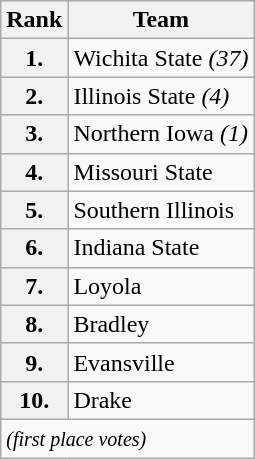<table class="wikitable">
<tr>
<th>Rank</th>
<th>Team</th>
</tr>
<tr>
<th>1.</th>
<td>Wichita State <em>(37)</em></td>
</tr>
<tr>
<th>2.</th>
<td>Illinois State <em>(4)</em></td>
</tr>
<tr>
<th>3.</th>
<td>Northern Iowa <em>(1)</em></td>
</tr>
<tr>
<th>4.</th>
<td>Missouri State</td>
</tr>
<tr>
<th>5.</th>
<td>Southern Illinois</td>
</tr>
<tr>
<th>6.</th>
<td>Indiana State</td>
</tr>
<tr>
<th>7.</th>
<td>Loyola</td>
</tr>
<tr>
<th>8.</th>
<td>Bradley</td>
</tr>
<tr>
<th>9.</th>
<td>Evansville</td>
</tr>
<tr>
<th>10.</th>
<td>Drake</td>
</tr>
<tr>
<td colspan="3" valign="middle"><small><em>(first place votes)</em></small></td>
</tr>
</table>
